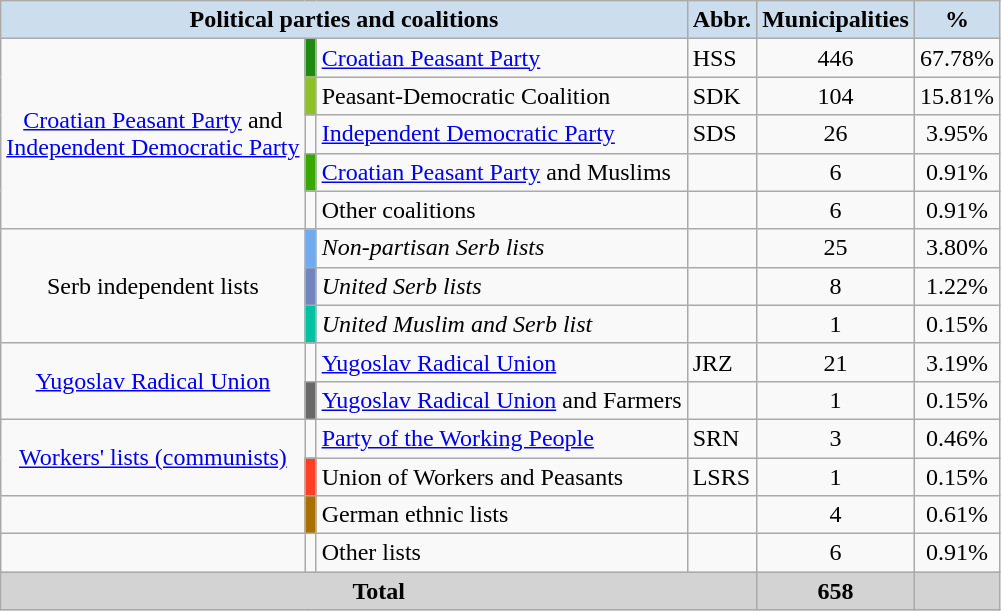<table class="wikitable" border="1">
<tr>
<th style="background-color:#CCDDEE" colspan="3">Political parties and coalitions</th>
<th style="background-color:#CCDDEE" align= center>Abbr.</th>
<th style="background-color:#CCDDEE" align= center>Municipalities</th>
<th style="background-color:#CCDDEE" align= center>%</th>
</tr>
<tr>
<td align = center rowspan=5><a href='#'>Croatian Peasant Party</a> and<br><a href='#'>Independent Democratic Party</a></td>
<td bgcolor=#1e8a10></td>
<td><a href='#'>Croatian Peasant Party</a></td>
<td>HSS</td>
<td align = center>446</td>
<td align = center>67.78%</td>
</tr>
<tr>
<td bgcolor=#8fbf29></td>
<td>Peasant-Democratic Coalition</td>
<td>SDK</td>
<td align = center>104</td>
<td align = center>15.81%</td>
</tr>
<tr>
<td bgcolor=></td>
<td><a href='#'>Independent Democratic Party</a></td>
<td>SDS</td>
<td align = center>26</td>
<td align = center>3.95%</td>
</tr>
<tr>
<td bgcolor=#38a800></td>
<td><a href='#'>Croatian Peasant Party</a> and Muslims</td>
<td></td>
<td align = center>6</td>
<td align = center>0.91%</td>
</tr>
<tr>
<td></td>
<td>Other coalitions</td>
<td></td>
<td align = center>6</td>
<td align = center>0.91%</td>
</tr>
<tr>
<td align = center rowspan=3>Serb independent lists</td>
<td bgcolor=#70abf0></td>
<td><em>Non-partisan Serb lists</em></td>
<td></td>
<td align = center>25</td>
<td align = center>3.80%</td>
</tr>
<tr>
<td bgcolor=#7385bf></td>
<td><em>United Serb lists</em></td>
<td></td>
<td align = center>8</td>
<td align = center>1.22%</td>
</tr>
<tr>
<td bgcolor=#00C2A1></td>
<td><em>United Muslim and Serb list</em></td>
<td></td>
<td align = center>1</td>
<td align = center>0.15%</td>
</tr>
<tr>
<td align = center rowspan=2><a href='#'>Yugoslav Radical Union</a></td>
<td bgcolor=></td>
<td><a href='#'>Yugoslav Radical Union</a></td>
<td>JRZ</td>
<td align = center>21</td>
<td align = center>3.19%</td>
</tr>
<tr>
<td bgcolor=#686868></td>
<td><a href='#'>Yugoslav Radical Union</a> and Farmers</td>
<td></td>
<td align = center>1</td>
<td align = center>0.15%</td>
</tr>
<tr>
<td align = center rowspan=2><a href='#'>Workers' lists (communists)</a></td>
<td bgcolor=></td>
<td><a href='#'>Party of the Working People</a></td>
<td>SRN</td>
<td align = center>3</td>
<td align = center>0.46%</td>
</tr>
<tr>
<td bgcolor=#ff3f24></td>
<td>Union of Workers and Peasants</td>
<td>LSRS</td>
<td align = center>1</td>
<td align = center>0.15%</td>
</tr>
<tr>
<td></td>
<td bgcolor=#a87000></td>
<td>German ethnic lists</td>
<td></td>
<td align = center>4</td>
<td align = center>0.61%</td>
</tr>
<tr>
<td></td>
<td></td>
<td>Other lists</td>
<td></td>
<td align = center>6</td>
<td align = center>0.91%</td>
</tr>
<tr>
<td colspan="4" align=center style="background: lightgrey"><strong>Total</strong></td>
<td align=center style="background: lightgrey"><strong>658</strong></td>
<td align=center style="background: lightgrey"></td>
</tr>
</table>
